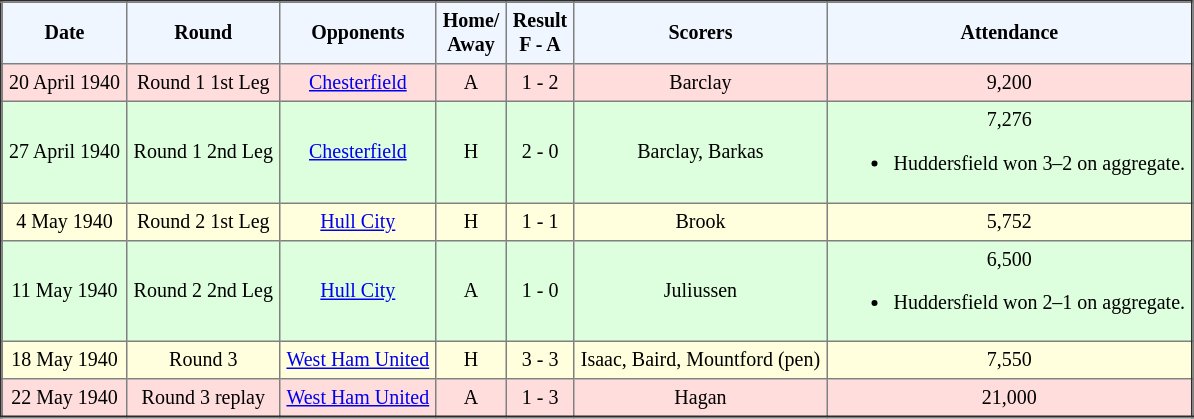<table border="2" cellpadding="4" style="border-collapse:collapse; text-align:center; font-size:smaller;">
<tr style="background:#f0f6ff;">
<th><strong>Date</strong></th>
<th><strong>Round</strong></th>
<th><strong>Opponents</strong></th>
<th><strong>Home/<br>Away</strong></th>
<th><strong>Result<br>F - A</strong></th>
<th><strong>Scorers</strong></th>
<th><strong>Attendance</strong></th>
</tr>
<tr bgcolor="#ffdddd">
<td>20 April 1940</td>
<td>Round 1 1st Leg</td>
<td><a href='#'>Chesterfield</a></td>
<td>A</td>
<td>1 - 2</td>
<td>Barclay</td>
<td>9,200</td>
</tr>
<tr bgcolor="#ddffdd">
<td>27 April 1940</td>
<td>Round 1 2nd Leg</td>
<td><a href='#'>Chesterfield</a></td>
<td>H</td>
<td>2 - 0</td>
<td>Barclay, Barkas</td>
<td>7,276<br><ul><li>Huddersfield won 3–2 on aggregate.</li></ul></td>
</tr>
<tr bgcolor="#ffffdd">
<td>4 May 1940</td>
<td>Round 2 1st Leg</td>
<td><a href='#'>Hull City</a></td>
<td>H</td>
<td>1 - 1</td>
<td>Brook</td>
<td>5,752</td>
</tr>
<tr bgcolor="#ddffdd">
<td>11 May 1940</td>
<td>Round 2 2nd Leg</td>
<td><a href='#'>Hull City</a></td>
<td>A</td>
<td>1 - 0</td>
<td>Juliussen</td>
<td>6,500<br><ul><li>Huddersfield won 2–1 on aggregate.</li></ul></td>
</tr>
<tr bgcolor="#ffffdd">
<td>18 May 1940</td>
<td>Round 3</td>
<td><a href='#'>West Ham United</a></td>
<td>H</td>
<td>3 - 3</td>
<td>Isaac, Baird, Mountford (pen)</td>
<td>7,550</td>
</tr>
<tr bgcolor="#ffdddd">
<td>22 May 1940</td>
<td>Round 3 replay</td>
<td><a href='#'>West Ham United</a></td>
<td>A</td>
<td>1 - 3</td>
<td>Hagan</td>
<td>21,000</td>
</tr>
</table>
